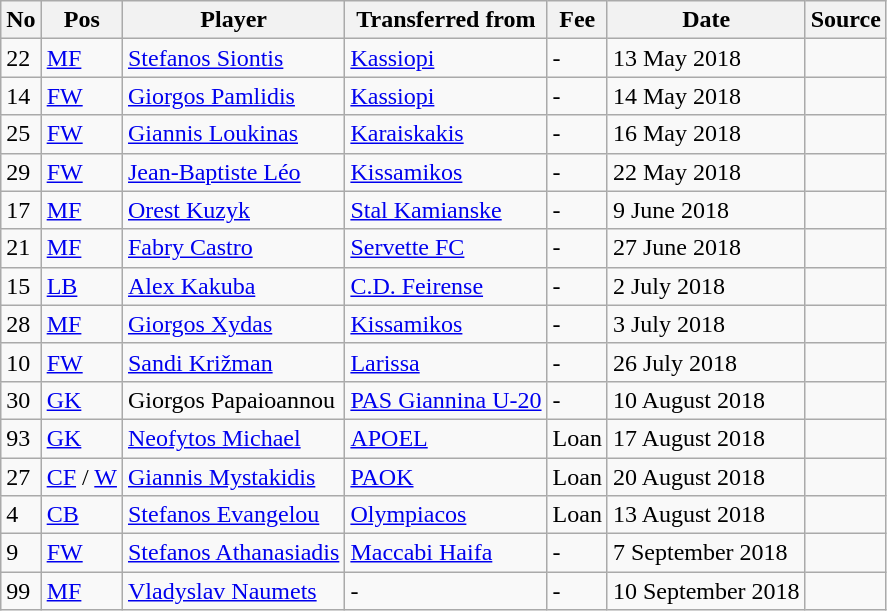<table class="wikitable">
<tr>
<th>No</th>
<th>Pos</th>
<th>Player</th>
<th>Transferred from</th>
<th>Fee</th>
<th>Date</th>
<th>Source</th>
</tr>
<tr>
<td>22</td>
<td><a href='#'>MF</a></td>
<td><a href='#'>Stefanos Siontis</a></td>
<td><a href='#'>Kassiopi</a></td>
<td>-</td>
<td>13 May 2018</td>
<td></td>
</tr>
<tr>
<td>14</td>
<td><a href='#'>FW</a></td>
<td><a href='#'>Giorgos Pamlidis</a></td>
<td><a href='#'>Kassiopi</a></td>
<td>-</td>
<td>14 May 2018</td>
<td></td>
</tr>
<tr>
<td>25</td>
<td><a href='#'>FW</a></td>
<td><a href='#'>Giannis Loukinas</a></td>
<td><a href='#'>Karaiskakis</a></td>
<td>-</td>
<td>16 May 2018</td>
<td></td>
</tr>
<tr>
<td>29</td>
<td><a href='#'>FW</a></td>
<td><a href='#'>Jean-Baptiste Léo</a></td>
<td><a href='#'>Kissamikos</a></td>
<td>-</td>
<td>22 May 2018</td>
<td></td>
</tr>
<tr>
<td>17</td>
<td><a href='#'>MF</a></td>
<td><a href='#'>Orest Kuzyk</a></td>
<td><a href='#'>Stal Kamianske</a></td>
<td>-</td>
<td>9 June 2018</td>
<td></td>
</tr>
<tr>
<td>21</td>
<td><a href='#'>MF</a></td>
<td><a href='#'>Fabry Castro</a></td>
<td><a href='#'>Servette FC</a></td>
<td>-</td>
<td>27 June 2018</td>
<td></td>
</tr>
<tr>
<td>15</td>
<td><a href='#'>LB</a></td>
<td><a href='#'>Alex Kakuba</a></td>
<td><a href='#'>C.D. Feirense</a></td>
<td>-</td>
<td>2 July 2018</td>
<td></td>
</tr>
<tr>
<td>28</td>
<td><a href='#'>MF</a></td>
<td><a href='#'>Giorgos Xydas</a></td>
<td><a href='#'>Kissamikos</a></td>
<td>-</td>
<td>3 July 2018</td>
<td></td>
</tr>
<tr>
<td>10</td>
<td><a href='#'>FW</a></td>
<td><a href='#'>Sandi Križman</a></td>
<td><a href='#'>Larissa</a></td>
<td>-</td>
<td>26 July 2018</td>
<td></td>
</tr>
<tr>
<td>30</td>
<td><a href='#'>GK</a></td>
<td>Giorgos Papaioannou</td>
<td><a href='#'>PAS Giannina U-20</a></td>
<td>-</td>
<td>10 August 2018</td>
<td></td>
</tr>
<tr>
<td>93</td>
<td><a href='#'>GK</a></td>
<td><a href='#'>Neofytos Michael</a></td>
<td><a href='#'>APOEL</a></td>
<td>Loan</td>
<td>17 August 2018</td>
<td></td>
</tr>
<tr>
<td>27</td>
<td><a href='#'>CF</a> / <a href='#'>W</a></td>
<td><a href='#'>Giannis Mystakidis</a></td>
<td><a href='#'>PAOK</a></td>
<td>Loan</td>
<td>20 August 2018</td>
<td></td>
</tr>
<tr>
<td>4</td>
<td><a href='#'>CB</a></td>
<td><a href='#'>Stefanos Evangelou</a></td>
<td><a href='#'>Olympiacos</a></td>
<td>Loan</td>
<td>13 August 2018</td>
<td></td>
</tr>
<tr>
<td>9</td>
<td><a href='#'>FW</a></td>
<td><a href='#'>Stefanos Athanasiadis</a></td>
<td><a href='#'>Maccabi Haifa</a></td>
<td>-</td>
<td>7 September 2018</td>
<td></td>
</tr>
<tr>
<td>99</td>
<td><a href='#'>MF</a></td>
<td><a href='#'>Vladyslav Naumets</a></td>
<td>-</td>
<td>-</td>
<td>10 September 2018</td>
<td></td>
</tr>
</table>
